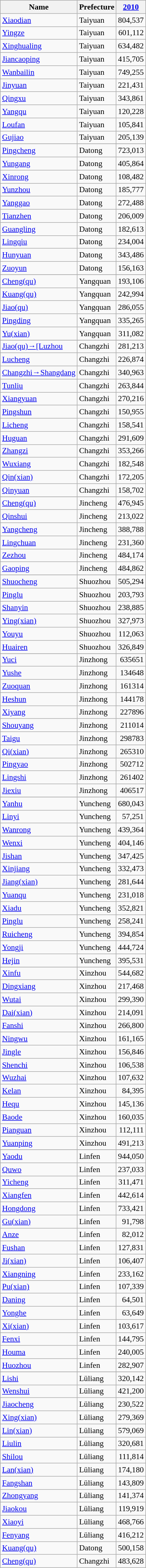<table class="wikitable sortable" style="font-size:90%;" align="center">
<tr>
<th>Name</th>
<th>Prefecture</th>
<th><a href='#'>2010</a></th>
</tr>
<tr>
<td><a href='#'>Xiaodian</a></td>
<td>Taiyuan</td>
<td style="text-align: right;">804,537</td>
</tr>
<tr>
<td><a href='#'>Yingze</a></td>
<td>Taiyuan</td>
<td style="text-align: right;">601,112</td>
</tr>
<tr>
<td><a href='#'>Xinghualing</a></td>
<td>Taiyuan</td>
<td style="text-align: right;">634,482</td>
</tr>
<tr>
<td><a href='#'>Jiancaoping</a></td>
<td>Taiyuan</td>
<td style="text-align: right;">415,705</td>
</tr>
<tr>
<td><a href='#'>Wanbailin</a></td>
<td>Taiyuan</td>
<td style="text-align: right;">749,255</td>
</tr>
<tr>
<td><a href='#'>Jinyuan</a></td>
<td>Taiyuan</td>
<td style="text-align: right;">221,431</td>
</tr>
<tr>
<td><a href='#'>Qingxu</a></td>
<td>Taiyuan</td>
<td style="text-align: right;">343,861</td>
</tr>
<tr>
<td><a href='#'>Yangqu</a></td>
<td>Taiyuan</td>
<td style="text-align: right;">120,228</td>
</tr>
<tr>
<td><a href='#'>Loufan</a></td>
<td>Taiyuan</td>
<td style="text-align: right;">105,841</td>
</tr>
<tr>
<td><a href='#'>Gujiao</a></td>
<td>Taiyuan</td>
<td style="text-align: right;">205,139</td>
</tr>
<tr>
</tr>
<tr>
<td><a href='#'>Pingcheng</a></td>
<td>Datong</td>
<td style="text-align: right;">723,013</td>
</tr>
<tr>
<td><a href='#'>Yungang</a></td>
<td>Datong</td>
<td style="text-align: right;">405,864</td>
</tr>
<tr>
<td><a href='#'>Xinrong</a></td>
<td>Datong</td>
<td style="text-align: right;">108,482</td>
</tr>
<tr>
<td><a href='#'>Yunzhou</a></td>
<td>Datong</td>
<td style="text-align: right;">185,777</td>
</tr>
<tr>
<td><a href='#'>Yanggao</a></td>
<td>Datong</td>
<td style="text-align: right;">272,488</td>
</tr>
<tr>
<td><a href='#'>Tianzhen</a></td>
<td>Datong</td>
<td style="text-align: right;">206,009</td>
</tr>
<tr>
<td><a href='#'>Guangling</a></td>
<td>Datong</td>
<td style="text-align: right;">182,613</td>
</tr>
<tr>
<td><a href='#'>Lingqiu</a></td>
<td>Datong</td>
<td style="text-align: right;">234,004</td>
</tr>
<tr>
<td><a href='#'>Hunyuan</a></td>
<td>Datong</td>
<td style="text-align: right;">343,486</td>
</tr>
<tr>
<td><a href='#'>Zuoyun</a></td>
<td>Datong</td>
<td style="text-align: right;">156,163</td>
</tr>
<tr>
</tr>
<tr>
<td><a href='#'>Cheng(qu)</a></td>
<td>Yangquan</td>
<td style="text-align: right;">193,106</td>
</tr>
<tr>
<td><a href='#'>Kuang(qu)</a></td>
<td>Yangquan</td>
<td style="text-align: right;">242,994</td>
</tr>
<tr>
<td><a href='#'>Jiao(qu)</a></td>
<td>Yangquan</td>
<td style="text-align: right;">286,055</td>
</tr>
<tr>
<td><a href='#'>Pingding</a></td>
<td>Yangquan</td>
<td style="text-align: right;">335,265</td>
</tr>
<tr>
<td><a href='#'>Yu(xian)</a></td>
<td>Yangquan</td>
<td style="text-align: right;">311,082</td>
</tr>
<tr>
</tr>
<tr>
<td><a href='#'>Jiao(qu)→[Luzhou</a></td>
<td>Changzhi</td>
<td style="text-align: right;">281,213</td>
</tr>
<tr>
<td><a href='#'>Lucheng</a></td>
<td>Changzhi</td>
<td style="text-align: right;">226,874</td>
</tr>
<tr>
<td><a href='#'>Changzhi→Shangdang</a></td>
<td>Changzhi</td>
<td style="text-align: right;">340,963</td>
</tr>
<tr>
<td><a href='#'>Tunliu</a></td>
<td>Changzhi</td>
<td style="text-align: right;">263,844</td>
</tr>
<tr>
<td><a href='#'>Xiangyuan</a></td>
<td>Changzhi</td>
<td style="text-align: right;">270,216</td>
</tr>
<tr>
<td><a href='#'>Pingshun</a></td>
<td>Changzhi</td>
<td style="text-align: right;">150,955</td>
</tr>
<tr>
<td><a href='#'>Licheng</a></td>
<td>Changzhi</td>
<td style="text-align: right;">158,541</td>
</tr>
<tr>
<td><a href='#'>Huguan</a></td>
<td>Changzhi</td>
<td style="text-align: right;">291,609</td>
</tr>
<tr>
<td><a href='#'>Zhangzi</a></td>
<td>Changzhi</td>
<td style="text-align: right;">353,266</td>
</tr>
<tr>
<td><a href='#'>Wuxiang</a></td>
<td>Changzhi</td>
<td style="text-align: right;">182,548</td>
</tr>
<tr>
<td><a href='#'>Qin(xian)</a></td>
<td>Changzhi</td>
<td style="text-align: right;">172,205</td>
</tr>
<tr>
<td><a href='#'>Qinyuan</a></td>
<td>Changzhi</td>
<td style="text-align: right;">158,702</td>
</tr>
<tr>
</tr>
<tr>
<td><a href='#'>Cheng(qu)</a></td>
<td>Jincheng</td>
<td style="text-align: right;">476,945</td>
</tr>
<tr>
<td><a href='#'>Qinshui</a></td>
<td>Jincheng</td>
<td style="text-align: right;">213,022</td>
</tr>
<tr>
<td><a href='#'>Yangcheng</a></td>
<td>Jincheng</td>
<td style="text-align: right;">388,788</td>
</tr>
<tr>
<td><a href='#'>Lingchuan</a></td>
<td>Jincheng</td>
<td style="text-align: right;">231,360</td>
</tr>
<tr>
<td><a href='#'>Zezhou</a></td>
<td>Jincheng</td>
<td style="text-align: right;">484,174</td>
</tr>
<tr>
<td><a href='#'>Gaoping</a></td>
<td>Jincheng</td>
<td style="text-align: right;">484,862</td>
</tr>
<tr>
</tr>
<tr>
<td><a href='#'>Shuocheng</a></td>
<td>Shuozhou</td>
<td style="text-align: right;">505,294</td>
</tr>
<tr>
<td><a href='#'>Pinglu</a></td>
<td>Shuozhou</td>
<td style="text-align: right;">203,793</td>
</tr>
<tr>
<td><a href='#'>Shanyin</a></td>
<td>Shuozhou</td>
<td style="text-align: right;">238,885</td>
</tr>
<tr>
<td><a href='#'>Ying(xian)</a></td>
<td>Shuozhou</td>
<td style="text-align: right;">327,973</td>
</tr>
<tr>
<td><a href='#'>Youyu</a></td>
<td>Shuozhou</td>
<td style="text-align: right;">112,063</td>
</tr>
<tr>
<td><a href='#'>Huairen</a></td>
<td>Shuozhou</td>
<td style="text-align: right;">326,849</td>
</tr>
<tr>
</tr>
<tr>
<td><a href='#'>Yuci</a></td>
<td>Jinzhong</td>
<td style="text-align: right;">635651</td>
</tr>
<tr>
<td><a href='#'>Yushe</a></td>
<td>Jinzhong</td>
<td style="text-align: right;">134648</td>
</tr>
<tr>
<td><a href='#'>Zuoquan</a></td>
<td>Jinzhong</td>
<td style="text-align: right;">161314</td>
</tr>
<tr>
<td><a href='#'>Heshun</a></td>
<td>Jinzhong</td>
<td style="text-align: right;">144178</td>
</tr>
<tr>
<td><a href='#'>Xiyang</a></td>
<td>Jinzhong</td>
<td style="text-align: right;">227896</td>
</tr>
<tr>
<td><a href='#'>Shouyang</a></td>
<td>Jinzhong</td>
<td style="text-align: right;">211014</td>
</tr>
<tr>
<td><a href='#'>Taigu</a></td>
<td>Jinzhong</td>
<td style="text-align: right;">298783</td>
</tr>
<tr>
<td><a href='#'>Qi(xian)</a></td>
<td>Jinzhong</td>
<td style="text-align: right;">265310</td>
</tr>
<tr>
<td><a href='#'>Pingyao</a></td>
<td>Jinzhong</td>
<td style="text-align: right;">502712</td>
</tr>
<tr>
<td><a href='#'>Lingshi</a></td>
<td>Jinzhong</td>
<td style="text-align: right;">261402</td>
</tr>
<tr>
<td><a href='#'>Jiexiu</a></td>
<td>Jinzhong</td>
<td style="text-align: right;">406517</td>
</tr>
<tr>
</tr>
<tr>
<td><a href='#'>Yanhu</a></td>
<td>Yuncheng</td>
<td style="text-align: right;">680,043</td>
</tr>
<tr>
<td><a href='#'>Linyi</a></td>
<td>Yuncheng</td>
<td style="text-align: right;">57,251</td>
</tr>
<tr>
<td><a href='#'>Wanrong</a></td>
<td>Yuncheng</td>
<td style="text-align: right;">439,364</td>
</tr>
<tr>
<td><a href='#'>Wenxi</a></td>
<td>Yuncheng</td>
<td style="text-align: right;">404,146</td>
</tr>
<tr>
<td><a href='#'>Jishan</a></td>
<td>Yuncheng</td>
<td style="text-align: right;">347,425</td>
</tr>
<tr>
<td><a href='#'>Xinjiang</a></td>
<td>Yuncheng</td>
<td style="text-align: right;">332,473</td>
</tr>
<tr>
<td><a href='#'>Jiang(xian)</a></td>
<td>Yuncheng</td>
<td style="text-align: right;">281,644</td>
</tr>
<tr>
<td><a href='#'>Yuanqu</a></td>
<td>Yuncheng</td>
<td style="text-align: right;">231,018</td>
</tr>
<tr>
<td><a href='#'>Xiadu</a></td>
<td>Yuncheng</td>
<td style="text-align: right;">352,821</td>
</tr>
<tr>
<td><a href='#'>Pinglu</a></td>
<td>Yuncheng</td>
<td style="text-align: right;">258,241</td>
</tr>
<tr>
<td><a href='#'>Ruicheng</a></td>
<td>Yuncheng</td>
<td style="text-align: right;">394,854</td>
</tr>
<tr>
<td><a href='#'>Yongji</a></td>
<td>Yuncheng</td>
<td style="text-align: right;">444,724</td>
</tr>
<tr>
<td><a href='#'>Hejin</a></td>
<td>Yuncheng</td>
<td style="text-align: right;">395,531</td>
</tr>
<tr>
</tr>
<tr>
<td><a href='#'>Xinfu</a></td>
<td>Xinzhou</td>
<td style="text-align: right;">544,682</td>
</tr>
<tr>
<td><a href='#'>Dingxiang</a></td>
<td>Xinzhou</td>
<td style="text-align: right;">217,468</td>
</tr>
<tr>
<td><a href='#'>Wutai</a></td>
<td>Xinzhou</td>
<td style="text-align: right;">299,390</td>
</tr>
<tr>
<td><a href='#'>Dai(xian)</a></td>
<td>Xinzhou</td>
<td style="text-align: right;">214,091</td>
</tr>
<tr>
<td><a href='#'>Fanshi</a></td>
<td>Xinzhou</td>
<td style="text-align: right;">266,800</td>
</tr>
<tr>
<td><a href='#'>Ningwu</a></td>
<td>Xinzhou</td>
<td style="text-align: right;">161,165</td>
</tr>
<tr>
<td><a href='#'>Jingle</a></td>
<td>Xinzhou</td>
<td style="text-align: right;">156,846</td>
</tr>
<tr>
<td><a href='#'>Shenchi</a></td>
<td>Xinzhou</td>
<td style="text-align: right;">106,538</td>
</tr>
<tr>
<td><a href='#'>Wuzhai</a></td>
<td>Xinzhou</td>
<td style="text-align: right;">107,632</td>
</tr>
<tr>
<td><a href='#'>Kelan</a></td>
<td>Xinzhou</td>
<td style="text-align: right;">84,395</td>
</tr>
<tr>
<td><a href='#'>Hequ</a></td>
<td>Xinzhou</td>
<td style="text-align: right;">145,136</td>
</tr>
<tr>
<td><a href='#'>Baode</a></td>
<td>Xinzhou</td>
<td style="text-align: right;">160,035</td>
</tr>
<tr>
<td><a href='#'>Pianguan</a></td>
<td>Xinzhou</td>
<td style="text-align: right;">112,111</td>
</tr>
<tr>
<td><a href='#'>Yuanping</a></td>
<td>Xinzhou</td>
<td style="text-align: right;">491,213</td>
</tr>
<tr>
</tr>
<tr>
<td><a href='#'>Yaodu</a></td>
<td>Linfen</td>
<td style="text-align: right;">944,050</td>
</tr>
<tr>
<td><a href='#'>Quwo</a></td>
<td>Linfen</td>
<td style="text-align: right;">237,033</td>
</tr>
<tr>
<td><a href='#'>Yicheng</a></td>
<td>Linfen</td>
<td style="text-align: right;">311,471</td>
</tr>
<tr>
<td><a href='#'>Xiangfen</a></td>
<td>Linfen</td>
<td style="text-align: right;">442,614</td>
</tr>
<tr>
<td><a href='#'>Hongdong</a></td>
<td>Linfen</td>
<td style="text-align: right;">733,421</td>
</tr>
<tr>
<td><a href='#'>Gu(xian)</a></td>
<td>Linfen</td>
<td style="text-align: right;">91,798</td>
</tr>
<tr>
<td><a href='#'>Anze</a></td>
<td>Linfen</td>
<td style="text-align: right;">82,012</td>
</tr>
<tr>
<td><a href='#'>Fushan</a></td>
<td>Linfen</td>
<td style="text-align: right;">127,831</td>
</tr>
<tr>
<td><a href='#'>Ji(xian)</a></td>
<td>Linfen</td>
<td style="text-align: right;">106,407</td>
</tr>
<tr>
<td><a href='#'>Xiangning</a></td>
<td>Linfen</td>
<td style="text-align: right;">233,162</td>
</tr>
<tr>
<td><a href='#'>Pu(xian)</a></td>
<td>Linfen</td>
<td style="text-align: right;">107,339</td>
</tr>
<tr>
<td><a href='#'>Daning</a></td>
<td>Linfen</td>
<td style="text-align: right;">64,501</td>
</tr>
<tr>
<td><a href='#'>Yonghe</a></td>
<td>Linfen</td>
<td style="text-align: right;">63,649</td>
</tr>
<tr>
<td><a href='#'>Xi(xian)</a></td>
<td>Linfen</td>
<td style="text-align: right;">103,617</td>
</tr>
<tr>
<td><a href='#'>Fenxi</a></td>
<td>Linfen</td>
<td style="text-align: right;">144,795</td>
</tr>
<tr>
<td><a href='#'>Houma</a></td>
<td>Linfen</td>
<td style="text-align: right;">240,005</td>
</tr>
<tr>
<td><a href='#'>Huozhou</a></td>
<td>Linfen</td>
<td style="text-align: right;">282,907</td>
</tr>
<tr>
</tr>
<tr>
<td><a href='#'>Lishi</a></td>
<td>Lüliang</td>
<td style="text-align: right;">320,142</td>
</tr>
<tr>
<td><a href='#'>Wenshui</a></td>
<td>Lüliang</td>
<td style="text-align: right;">421,200</td>
</tr>
<tr>
<td><a href='#'>Jiaocheng</a></td>
<td>Lüliang</td>
<td style="text-align: right;">230,522</td>
</tr>
<tr>
<td><a href='#'>Xing(xian)</a></td>
<td>Lüliang</td>
<td style="text-align: right;">279,369</td>
</tr>
<tr>
<td><a href='#'>Lin(xian)</a></td>
<td>Lüliang</td>
<td style="text-align: right;">579,069</td>
</tr>
<tr>
<td><a href='#'>Liulin</a></td>
<td>Lüliang</td>
<td style="text-align: right;">320,681</td>
</tr>
<tr>
<td><a href='#'>Shilou</a></td>
<td>Lüliang</td>
<td style="text-align: right;">111,814</td>
</tr>
<tr>
<td><a href='#'>Lan(xian)</a></td>
<td>Lüliang</td>
<td style="text-align: right;">174,180</td>
</tr>
<tr>
<td><a href='#'>Fangshan</a></td>
<td>Lüliang</td>
<td style="text-align: right;">143,809</td>
</tr>
<tr>
<td><a href='#'>Zhongyang</a></td>
<td>Lüliang</td>
<td style="text-align: right;">141,374</td>
</tr>
<tr>
<td><a href='#'>Jiaokou</a></td>
<td>Lüliang</td>
<td style="text-align: right;">119,919</td>
</tr>
<tr>
<td><a href='#'>Xiaoyi</a></td>
<td>Lüliang</td>
<td style="text-align: right;">468,766</td>
</tr>
<tr>
<td><a href='#'>Fenyang</a></td>
<td>Lüliang</td>
<td style="text-align: right;">416,212</td>
</tr>
<tr>
<td><a href='#'>Kuang(qu)</a> </td>
<td>Datong</td>
<td style="text-align: right;">500,158</td>
</tr>
<tr>
<td><a href='#'>Cheng(qu)</a> </td>
<td>Changzhi</td>
<td style="text-align: right;">483,628</td>
</tr>
</table>
